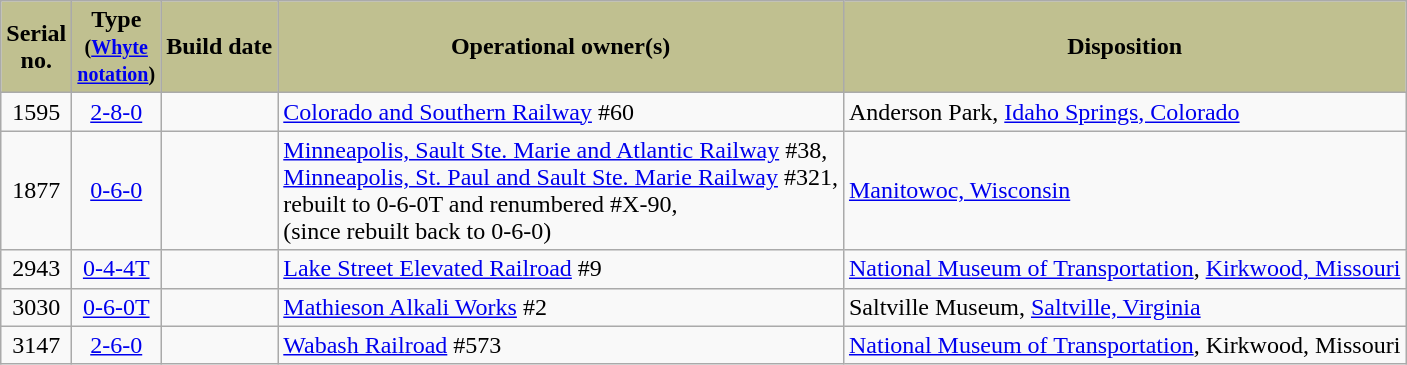<table class="wikitable sortable">
<tr>
<th style=background-color:#c0c090>Serial<br>no.</th>
<th style=background-color:#c0c090>Type<br><small>(<a href='#'>Whyte<br>notation</a>)</small></th>
<th style=background-color:#c0c090>Build date</th>
<th style=background-color:#c0c090>Operational owner(s)</th>
<th style=background-color:#c0c090>Disposition</th>
</tr>
<tr>
<td style=text-align:center>1595</td>
<td style=text-align:center><a href='#'>2-8-0</a></td>
<td style=text-align:right></td>
<td><a href='#'>Colorado and Southern Railway</a> #60</td>
<td>Anderson Park, <a href='#'>Idaho Springs, Colorado</a></td>
</tr>
<tr>
<td style=text-align:center>1877</td>
<td style=text-align:center><a href='#'>0-6-0</a></td>
<td style=text-align:right></td>
<td><a href='#'>Minneapolis, Sault Ste. Marie and Atlantic Railway</a> #38,<br><a href='#'>Minneapolis, St. Paul and Sault Ste. Marie Railway</a> #321,<br>rebuilt to 0-6-0T and renumbered #X-90,<br>(since rebuilt back to 0-6-0)</td>
<td><a href='#'>Manitowoc, Wisconsin</a></td>
</tr>
<tr>
<td style=text-align:center>2943</td>
<td style=text-align:center><a href='#'>0-4-4T</a></td>
<td style=text-align:right></td>
<td><a href='#'>Lake Street Elevated Railroad</a> #9</td>
<td><a href='#'>National Museum of Transportation</a>, <a href='#'>Kirkwood, Missouri</a></td>
</tr>
<tr>
<td style=text-align:center>3030</td>
<td style=text-align:center><a href='#'>0-6-0T</a></td>
<td style=text-align:right></td>
<td><a href='#'>Mathieson Alkali Works</a> #2</td>
<td>Saltville Museum, <a href='#'>Saltville, Virginia</a></td>
</tr>
<tr>
<td style=text-align:center>3147</td>
<td style=text-align:center><a href='#'>2-6-0</a></td>
<td style=text-align:right></td>
<td><a href='#'>Wabash Railroad</a> #573</td>
<td><a href='#'>National Museum of Transportation</a>, Kirkwood, Missouri</td>
</tr>
</table>
